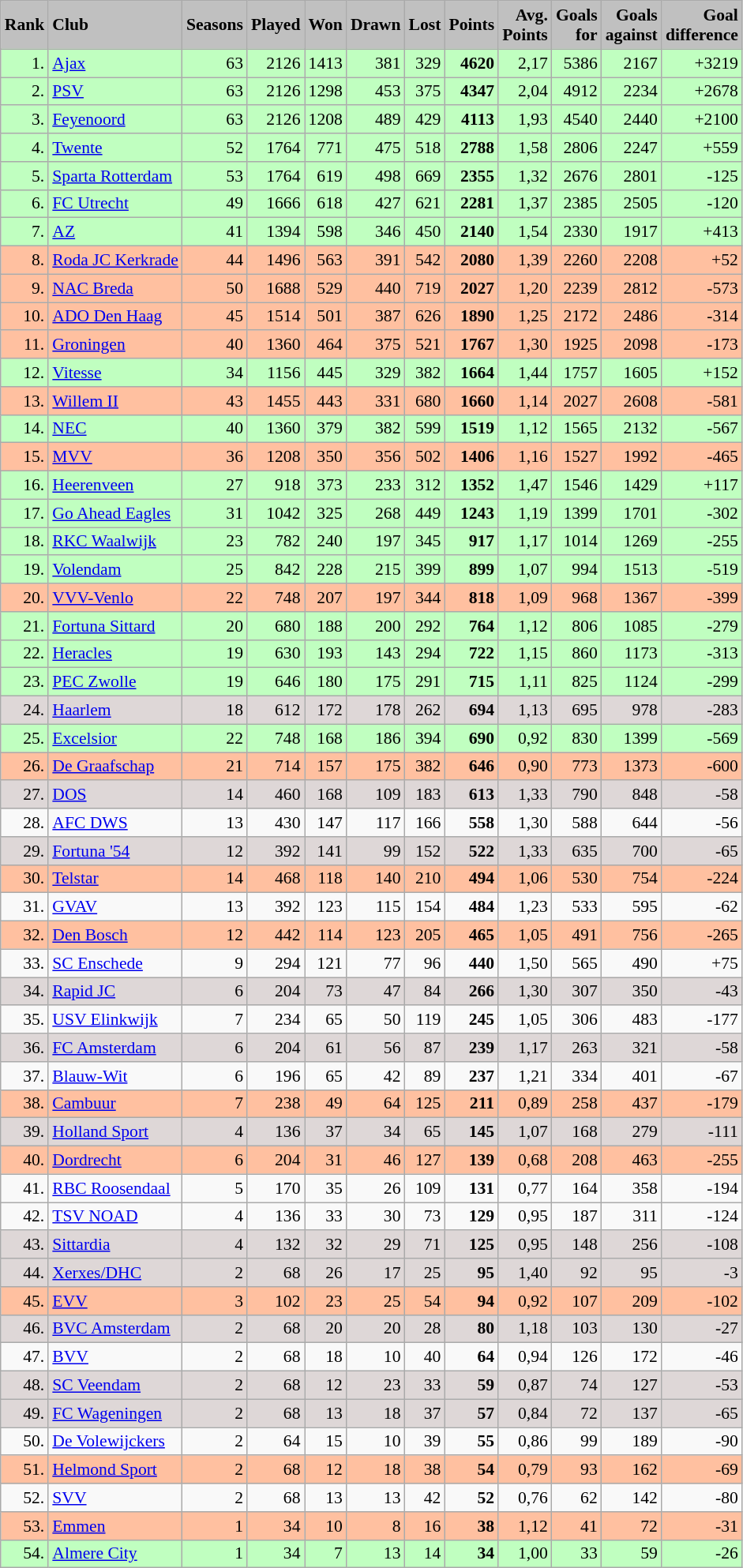<table class="wikitable sortable" border="1px solid #aaa" style="font-size:90%; text-align:right">
<tr>
<th style="background:silver;">Rank</th>
<th style="text-align:left; background:silver;">Club</th>
<th style="text-align:right; background:silver;">Seasons</th>
<th style="text-align:right; background:silver;">Played</th>
<th style="text-align:right; background:silver;">Won</th>
<th style="text-align:right; background:silver;">Drawn</th>
<th style="text-align:right; background:silver;">Lost</th>
<th style="text-align:right; background:silver;">Points</th>
<th style="text-align:right; background:silver;">Avg. <br> Points</th>
<th style="text-align:right; background:silver;">Goals <br> for</th>
<th style="text-align:right; background:silver;">Goals <br> against</th>
<th style="text-align:right; background:silver;">Goal <br> difference</th>
</tr>
<tr style="background:#C0FFC0;">
<td>1.</td>
<td align=left><a href='#'>Ajax</a></td>
<td>63</td>
<td>2126</td>
<td>1413</td>
<td>381</td>
<td>329</td>
<td><strong>4620</strong></td>
<td>2,17</td>
<td>5386</td>
<td>2167</td>
<td>+3219</td>
</tr>
<tr style="background:#C0FFC0;">
<td>2.</td>
<td align=left><a href='#'>PSV</a></td>
<td>63</td>
<td>2126</td>
<td>1298</td>
<td>453</td>
<td>375</td>
<td><strong>4347</strong></td>
<td>2,04</td>
<td>4912</td>
<td>2234</td>
<td>+2678</td>
</tr>
<tr style="background:#C0FFC0;">
<td>3.</td>
<td align=left><a href='#'>Feyenoord</a></td>
<td>63</td>
<td>2126</td>
<td>1208</td>
<td>489</td>
<td>429</td>
<td><strong>4113</strong></td>
<td>1,93</td>
<td>4540</td>
<td>2440</td>
<td>+2100</td>
</tr>
<tr style="background:#C0FFC0;">
<td>4.</td>
<td align=left><a href='#'>Twente</a></td>
<td>52</td>
<td>1764</td>
<td>771</td>
<td>475</td>
<td>518</td>
<td><strong>2788</strong></td>
<td>1,58</td>
<td>2806</td>
<td>2247</td>
<td>+559</td>
</tr>
<tr style="background:#C0FFC0;">
<td>5.</td>
<td align=left><a href='#'>Sparta Rotterdam</a></td>
<td>53</td>
<td>1764</td>
<td>619</td>
<td>498</td>
<td>669</td>
<td><strong>2355</strong></td>
<td>1,32</td>
<td>2676</td>
<td>2801</td>
<td>-125</td>
</tr>
<tr style="background:#C0FFC0;">
<td>6.</td>
<td align=left><a href='#'>FC Utrecht</a></td>
<td>49</td>
<td>1666</td>
<td>618</td>
<td>427</td>
<td>621</td>
<td><strong>2281</strong></td>
<td>1,37</td>
<td>2385</td>
<td>2505</td>
<td>-120</td>
</tr>
<tr style="background:#C0FFC0;">
<td>7.</td>
<td align=left><a href='#'>AZ</a></td>
<td>41</td>
<td>1394</td>
<td>598</td>
<td>346</td>
<td>450</td>
<td><strong>2140</strong></td>
<td>1,54</td>
<td>2330</td>
<td>1917</td>
<td>+413</td>
</tr>
<tr style="background:#FFC0A0;">
<td>8.</td>
<td align=left><a href='#'>Roda JC Kerkrade</a></td>
<td>44</td>
<td>1496</td>
<td>563</td>
<td>391</td>
<td>542</td>
<td><strong>2080</strong></td>
<td>1,39</td>
<td>2260</td>
<td>2208</td>
<td>+52</td>
</tr>
<tr style="background:#FFC0A0;">
<td>9.</td>
<td align=left><a href='#'>NAC Breda</a></td>
<td>50</td>
<td>1688</td>
<td>529</td>
<td>440</td>
<td>719</td>
<td><strong>2027</strong></td>
<td>1,20</td>
<td>2239</td>
<td>2812</td>
<td>-573</td>
</tr>
<tr style="background:#FFC0A0;">
<td>10.</td>
<td align=left><a href='#'>ADO Den Haag</a></td>
<td>45</td>
<td>1514</td>
<td>501</td>
<td>387</td>
<td>626</td>
<td><strong>1890</strong></td>
<td>1,25</td>
<td>2172</td>
<td>2486</td>
<td>-314</td>
</tr>
<tr style="background:#FFC0A0;">
<td>11.</td>
<td align=left><a href='#'>Groningen</a></td>
<td>40</td>
<td>1360</td>
<td>464</td>
<td>375</td>
<td>521</td>
<td><strong>1767</strong></td>
<td>1,30</td>
<td>1925</td>
<td>2098</td>
<td>-173</td>
</tr>
<tr style="background:#C0FFC0;">
<td>12.</td>
<td align=left><a href='#'>Vitesse</a></td>
<td>34</td>
<td>1156</td>
<td>445</td>
<td>329</td>
<td>382</td>
<td><strong>1664</strong></td>
<td>1,44</td>
<td>1757</td>
<td>1605</td>
<td>+152</td>
</tr>
<tr style="background:#FFC0A0;">
<td>13.</td>
<td align=left><a href='#'>Willem II</a></td>
<td>43</td>
<td>1455</td>
<td>443</td>
<td>331</td>
<td>680</td>
<td><strong>1660</strong></td>
<td>1,14</td>
<td>2027</td>
<td>2608</td>
<td>-581</td>
</tr>
<tr style="background:#C0FFC0;">
<td>14.</td>
<td align=left><a href='#'>NEC</a></td>
<td>40</td>
<td>1360</td>
<td>379</td>
<td>382</td>
<td>599</td>
<td><strong>1519</strong></td>
<td>1,12</td>
<td>1565</td>
<td>2132</td>
<td>-567</td>
</tr>
<tr style="background:#FFC0A0;">
<td>15.</td>
<td align=left><a href='#'>MVV</a></td>
<td>36</td>
<td>1208</td>
<td>350</td>
<td>356</td>
<td>502</td>
<td><strong>1406</strong></td>
<td>1,16</td>
<td>1527</td>
<td>1992</td>
<td>-465</td>
</tr>
<tr style="background:#C0FFC0;">
<td>16.</td>
<td align=left><a href='#'>Heerenveen</a></td>
<td>27</td>
<td>918</td>
<td>373</td>
<td>233</td>
<td>312</td>
<td><strong>1352</strong></td>
<td>1,47</td>
<td>1546</td>
<td>1429</td>
<td>+117</td>
</tr>
<tr style="background:#C0FFC0;">
<td>17.</td>
<td align=left><a href='#'>Go Ahead Eagles</a></td>
<td>31</td>
<td>1042</td>
<td>325</td>
<td>268</td>
<td>449</td>
<td><strong>1243</strong></td>
<td>1,19</td>
<td>1399</td>
<td>1701</td>
<td>-302</td>
</tr>
<tr style="background:#C0FFC0;">
<td>18.</td>
<td align=left><a href='#'>RKC Waalwijk</a></td>
<td>23</td>
<td>782</td>
<td>240</td>
<td>197</td>
<td>345</td>
<td><strong>917</strong></td>
<td>1,17</td>
<td>1014</td>
<td>1269</td>
<td>-255</td>
</tr>
<tr style="background:#C0FFC0;">
<td>19.</td>
<td align=left><a href='#'>Volendam</a></td>
<td>25</td>
<td>842</td>
<td>228</td>
<td>215</td>
<td>399</td>
<td><strong>899</strong></td>
<td>1,07</td>
<td>994</td>
<td>1513</td>
<td>-519</td>
</tr>
<tr style="background:#FFC0A0;">
<td>20.</td>
<td align=left><a href='#'>VVV-Venlo</a></td>
<td>22</td>
<td>748</td>
<td>207</td>
<td>197</td>
<td>344</td>
<td><strong>818</strong></td>
<td>1,09</td>
<td>968</td>
<td>1367</td>
<td>-399</td>
</tr>
<tr style="background:#C0FFC0;">
<td>21.</td>
<td align=left><a href='#'>Fortuna Sittard</a></td>
<td>20</td>
<td>680</td>
<td>188</td>
<td>200</td>
<td>292</td>
<td><strong>764</strong></td>
<td>1,12</td>
<td>806</td>
<td>1085</td>
<td>-279</td>
</tr>
<tr style="background:#C0FFC0;">
<td>22.</td>
<td align=left><a href='#'>Heracles</a></td>
<td>19</td>
<td>630</td>
<td>193</td>
<td>143</td>
<td>294</td>
<td><strong>722</strong></td>
<td>1,15</td>
<td>860</td>
<td>1173</td>
<td>-313</td>
</tr>
<tr style="background:#C0FFC0;">
<td>23.</td>
<td align=left><a href='#'>PEC Zwolle</a></td>
<td>19</td>
<td>646</td>
<td>180</td>
<td>175</td>
<td>291</td>
<td><strong>715</strong></td>
<td>1,11</td>
<td>825</td>
<td>1124</td>
<td>-299</td>
</tr>
<tr style="background:#DED7D7;">
<td>24.</td>
<td align=left><a href='#'>Haarlem</a></td>
<td>18</td>
<td>612</td>
<td>172</td>
<td>178</td>
<td>262</td>
<td><strong>694</strong></td>
<td>1,13</td>
<td>695</td>
<td>978</td>
<td>-283</td>
</tr>
<tr style="background:#C0FFC0;">
<td>25.</td>
<td align=left><a href='#'>Excelsior</a></td>
<td>22</td>
<td>748</td>
<td>168</td>
<td>186</td>
<td>394</td>
<td><strong>690</strong></td>
<td>0,92</td>
<td>830</td>
<td>1399</td>
<td>-569</td>
</tr>
<tr style="background:#FFC0A0;">
<td>26.</td>
<td align=left><a href='#'>De Graafschap</a></td>
<td>21</td>
<td>714</td>
<td>157</td>
<td>175</td>
<td>382</td>
<td><strong>646</strong></td>
<td>0,90</td>
<td>773</td>
<td>1373</td>
<td>-600</td>
</tr>
<tr style="background:#DED7D7;">
<td>27.</td>
<td align=left><a href='#'>DOS</a></td>
<td>14</td>
<td>460</td>
<td>168</td>
<td>109</td>
<td>183</td>
<td><strong>613</strong></td>
<td>1,33</td>
<td>790</td>
<td>848</td>
<td>-58</td>
</tr>
<tr>
<td>28.</td>
<td align=left><a href='#'>AFC DWS</a></td>
<td>13</td>
<td>430</td>
<td>147</td>
<td>117</td>
<td>166</td>
<td><strong>558</strong></td>
<td>1,30</td>
<td>588</td>
<td>644</td>
<td>-56</td>
</tr>
<tr style="background:#DED7D7;">
<td>29.</td>
<td align=left><a href='#'>Fortuna '54</a></td>
<td>12</td>
<td>392</td>
<td>141</td>
<td>99</td>
<td>152</td>
<td><strong>522</strong></td>
<td>1,33</td>
<td>635</td>
<td>700</td>
<td>-65</td>
</tr>
<tr style="background:#FFC0A0;">
<td>30.</td>
<td align=left><a href='#'>Telstar</a></td>
<td>14</td>
<td>468</td>
<td>118</td>
<td>140</td>
<td>210</td>
<td><strong>494</strong></td>
<td>1,06</td>
<td>530</td>
<td>754</td>
<td>-224</td>
</tr>
<tr>
<td>31.</td>
<td align=left><a href='#'>GVAV</a></td>
<td>13</td>
<td>392</td>
<td>123</td>
<td>115</td>
<td>154</td>
<td><strong>484</strong></td>
<td>1,23</td>
<td>533</td>
<td>595</td>
<td>-62</td>
</tr>
<tr style="background:#FFC0A0;">
<td>32.</td>
<td align=left><a href='#'>Den Bosch</a></td>
<td>12</td>
<td>442</td>
<td>114</td>
<td>123</td>
<td>205</td>
<td><strong>465</strong></td>
<td>1,05</td>
<td>491</td>
<td>756</td>
<td>-265</td>
</tr>
<tr>
<td>33.</td>
<td align=left><a href='#'>SC Enschede</a></td>
<td>9</td>
<td>294</td>
<td>121</td>
<td>77</td>
<td>96</td>
<td><strong>440</strong></td>
<td>1,50</td>
<td>565</td>
<td>490</td>
<td>+75</td>
</tr>
<tr style="background:#DED7D7;">
<td>34.</td>
<td align=left><a href='#'>Rapid JC</a></td>
<td>6</td>
<td>204</td>
<td>73</td>
<td>47</td>
<td>84</td>
<td><strong>266</strong></td>
<td>1,30</td>
<td>307</td>
<td>350</td>
<td>-43</td>
</tr>
<tr>
<td>35.</td>
<td align=left><a href='#'>USV Elinkwijk</a></td>
<td>7</td>
<td>234</td>
<td>65</td>
<td>50</td>
<td>119</td>
<td><strong>245</strong></td>
<td>1,05</td>
<td>306</td>
<td>483</td>
<td>-177</td>
</tr>
<tr style="background:#DED7D7;">
<td>36.</td>
<td align=left><a href='#'>FC Amsterdam</a></td>
<td>6</td>
<td>204</td>
<td>61</td>
<td>56</td>
<td>87</td>
<td><strong>239</strong></td>
<td>1,17</td>
<td>263</td>
<td>321</td>
<td>-58</td>
</tr>
<tr>
<td>37.</td>
<td align=left><a href='#'>Blauw-Wit</a></td>
<td>6</td>
<td>196</td>
<td>65</td>
<td>42</td>
<td>89</td>
<td><strong>237</strong></td>
<td>1,21</td>
<td>334</td>
<td>401</td>
<td>-67</td>
</tr>
<tr style="background:#FFC0A0;">
<td>38.</td>
<td align=left><a href='#'>Cambuur</a></td>
<td>7</td>
<td>238</td>
<td>49</td>
<td>64</td>
<td>125</td>
<td><strong>211</strong></td>
<td>0,89</td>
<td>258</td>
<td>437</td>
<td>-179</td>
</tr>
<tr style="background:#DED7D7;">
<td>39.</td>
<td align=left><a href='#'>Holland Sport</a></td>
<td>4</td>
<td>136</td>
<td>37</td>
<td>34</td>
<td>65</td>
<td><strong>145</strong></td>
<td>1,07</td>
<td>168</td>
<td>279</td>
<td>-111</td>
</tr>
<tr style="background:#FFC0A0;">
<td>40.</td>
<td align=left><a href='#'>Dordrecht</a></td>
<td>6</td>
<td>204</td>
<td>31</td>
<td>46</td>
<td>127</td>
<td><strong>139</strong></td>
<td>0,68</td>
<td>208</td>
<td>463</td>
<td>-255</td>
</tr>
<tr>
<td>41.</td>
<td align=left><a href='#'>RBC Roosendaal</a></td>
<td>5</td>
<td>170</td>
<td>35</td>
<td>26</td>
<td>109</td>
<td><strong>131</strong></td>
<td>0,77</td>
<td>164</td>
<td>358</td>
<td>-194</td>
</tr>
<tr>
<td>42.</td>
<td align=left><a href='#'>TSV NOAD</a></td>
<td>4</td>
<td>136</td>
<td>33</td>
<td>30</td>
<td>73</td>
<td><strong>129</strong></td>
<td>0,95</td>
<td>187</td>
<td>311</td>
<td>-124</td>
</tr>
<tr style="background:#DED7D7;">
<td>43.</td>
<td align=left><a href='#'>Sittardia</a></td>
<td>4</td>
<td>132</td>
<td>32</td>
<td>29</td>
<td>71</td>
<td><strong>125</strong></td>
<td>0,95</td>
<td>148</td>
<td>256</td>
<td>-108</td>
</tr>
<tr style="background:#DED7D7;">
<td>44.</td>
<td align=left><a href='#'>Xerxes/DHC</a></td>
<td>2</td>
<td>68</td>
<td>26</td>
<td>17</td>
<td>25</td>
<td><strong>95</strong></td>
<td>1,40</td>
<td>92</td>
<td>95</td>
<td>-3</td>
</tr>
<tr style="background:#FFC0A0;">
<td>45.</td>
<td align=left><a href='#'>EVV</a></td>
<td>3</td>
<td>102</td>
<td>23</td>
<td>25</td>
<td>54</td>
<td><strong>94</strong></td>
<td>0,92</td>
<td>107</td>
<td>209</td>
<td>-102</td>
</tr>
<tr style="background:#DED7D7;">
<td>46.</td>
<td align=left><a href='#'>BVC Amsterdam</a></td>
<td>2</td>
<td>68</td>
<td>20</td>
<td>20</td>
<td>28</td>
<td><strong>80</strong></td>
<td>1,18</td>
<td>103</td>
<td>130</td>
<td>-27</td>
</tr>
<tr>
<td>47.</td>
<td align=left><a href='#'>BVV</a></td>
<td>2</td>
<td>68</td>
<td>18</td>
<td>10</td>
<td>40</td>
<td><strong>64</strong></td>
<td>0,94</td>
<td>126</td>
<td>172</td>
<td>-46</td>
</tr>
<tr style="background:#DED7D7;">
<td>48.</td>
<td align=left><a href='#'>SC Veendam</a></td>
<td>2</td>
<td>68</td>
<td>12</td>
<td>23</td>
<td>33</td>
<td><strong>59</strong></td>
<td>0,87</td>
<td>74</td>
<td>127</td>
<td>-53</td>
</tr>
<tr style="background:#DED7D7;">
<td>49.</td>
<td align=left><a href='#'>FC Wageningen</a></td>
<td>2</td>
<td>68</td>
<td>13</td>
<td>18</td>
<td>37</td>
<td><strong>57</strong></td>
<td>0,84</td>
<td>72</td>
<td>137</td>
<td>-65</td>
</tr>
<tr>
<td>50.</td>
<td align=left><a href='#'>De Volewijckers</a></td>
<td>2</td>
<td>64</td>
<td>15</td>
<td>10</td>
<td>39</td>
<td><strong>55</strong></td>
<td>0,86</td>
<td>99</td>
<td>189</td>
<td>-90</td>
</tr>
<tr style="background:#FFC0A0;">
<td>51.</td>
<td align=left><a href='#'>Helmond Sport</a></td>
<td>2</td>
<td>68</td>
<td>12</td>
<td>18</td>
<td>38</td>
<td><strong>54</strong></td>
<td>0,79</td>
<td>93</td>
<td>162</td>
<td>-69</td>
</tr>
<tr>
<td>52.</td>
<td align=left><a href='#'>SVV</a></td>
<td>2</td>
<td>68</td>
<td>13</td>
<td>13</td>
<td>42</td>
<td><strong>52</strong></td>
<td>0,76</td>
<td>62</td>
<td>142</td>
<td>-80</td>
</tr>
<tr style="background:#FFC0A0;">
<td>53.</td>
<td align=left><a href='#'>Emmen</a></td>
<td>1</td>
<td>34</td>
<td>10</td>
<td>8</td>
<td>16</td>
<td><strong>38</strong></td>
<td>1,12</td>
<td>41</td>
<td>72</td>
<td>-31</td>
</tr>
<tr style="background:#C0FFC0;">
<td>54.</td>
<td align=left><a href='#'>Almere City</a></td>
<td>1</td>
<td>34</td>
<td>7</td>
<td>13</td>
<td>14</td>
<td><strong>34</strong></td>
<td>1,00</td>
<td>33</td>
<td>59</td>
<td>-26</td>
</tr>
</table>
